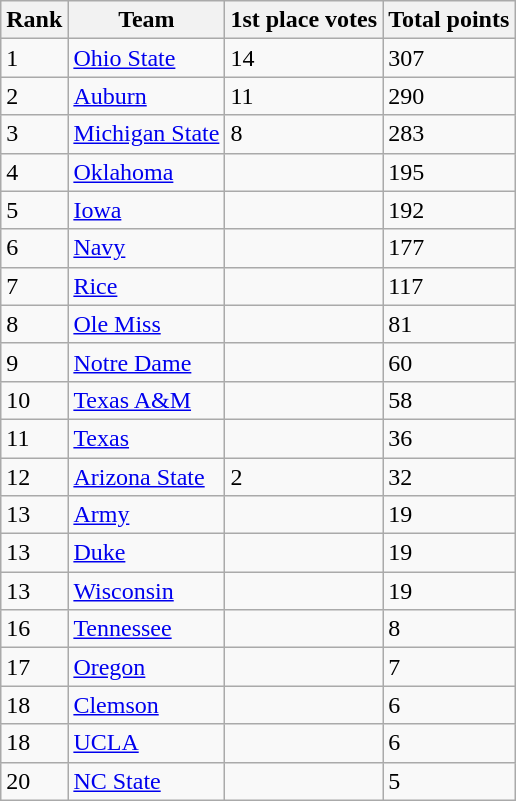<table class="wikitable">
<tr>
<th>Rank</th>
<th>Team</th>
<th>1st place votes</th>
<th>Total points</th>
</tr>
<tr>
<td>1</td>
<td><a href='#'>Ohio State</a></td>
<td>14</td>
<td>307</td>
</tr>
<tr>
<td>2</td>
<td><a href='#'>Auburn</a></td>
<td>11</td>
<td>290</td>
</tr>
<tr>
<td>3</td>
<td><a href='#'>Michigan State</a></td>
<td>8</td>
<td>283</td>
</tr>
<tr>
<td>4</td>
<td><a href='#'>Oklahoma</a></td>
<td></td>
<td>195</td>
</tr>
<tr>
<td>5</td>
<td><a href='#'>Iowa</a></td>
<td></td>
<td>192</td>
</tr>
<tr>
<td>6</td>
<td><a href='#'>Navy</a></td>
<td></td>
<td>177</td>
</tr>
<tr>
<td>7</td>
<td><a href='#'>Rice</a></td>
<td></td>
<td>117</td>
</tr>
<tr>
<td>8</td>
<td><a href='#'>Ole Miss</a></td>
<td></td>
<td>81</td>
</tr>
<tr>
<td>9</td>
<td><a href='#'>Notre Dame</a></td>
<td></td>
<td>60</td>
</tr>
<tr>
<td>10</td>
<td><a href='#'>Texas A&M</a></td>
<td></td>
<td>58</td>
</tr>
<tr>
<td>11</td>
<td><a href='#'>Texas</a></td>
<td></td>
<td>36</td>
</tr>
<tr>
<td>12</td>
<td><a href='#'>Arizona State</a></td>
<td>2</td>
<td>32</td>
</tr>
<tr>
<td>13</td>
<td><a href='#'>Army</a></td>
<td></td>
<td>19</td>
</tr>
<tr>
<td>13</td>
<td><a href='#'>Duke</a></td>
<td></td>
<td>19</td>
</tr>
<tr>
<td>13</td>
<td><a href='#'>Wisconsin</a></td>
<td></td>
<td>19</td>
</tr>
<tr>
<td>16</td>
<td><a href='#'>Tennessee</a></td>
<td></td>
<td>8</td>
</tr>
<tr>
<td>17</td>
<td><a href='#'>Oregon</a></td>
<td></td>
<td>7</td>
</tr>
<tr>
<td>18</td>
<td><a href='#'>Clemson</a></td>
<td></td>
<td>6</td>
</tr>
<tr>
<td>18</td>
<td><a href='#'>UCLA</a></td>
<td></td>
<td>6</td>
</tr>
<tr>
<td>20</td>
<td><a href='#'>NC State</a></td>
<td></td>
<td>5</td>
</tr>
</table>
